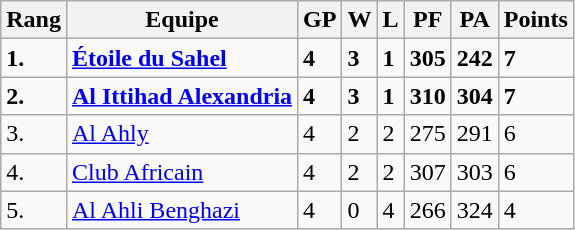<table class="wikitable">
<tr>
<th>Rang</th>
<th>Equipe</th>
<th>GP</th>
<th>W</th>
<th>L</th>
<th>PF</th>
<th>PA</th>
<th>Points</th>
</tr>
<tr>
<td><strong>1.</strong></td>
<td><strong> <a href='#'>Étoile du Sahel</a></strong></td>
<td><strong>4</strong></td>
<td><strong>3</strong></td>
<td><strong>1</strong></td>
<td><strong>305</strong></td>
<td><strong>242</strong></td>
<td><strong>7</strong></td>
</tr>
<tr>
<td><strong>2.</strong></td>
<td><strong> <a href='#'>Al Ittihad Alexandria</a></strong></td>
<td><strong>4</strong></td>
<td><strong>3</strong></td>
<td><strong>1</strong></td>
<td><strong>310</strong></td>
<td><strong>304</strong></td>
<td><strong>7</strong></td>
</tr>
<tr>
<td>3.</td>
<td> <a href='#'>Al Ahly</a></td>
<td>4</td>
<td>2</td>
<td>2</td>
<td>275</td>
<td>291</td>
<td>6</td>
</tr>
<tr>
<td>4.</td>
<td> <a href='#'>Club Africain</a></td>
<td>4</td>
<td>2</td>
<td>2</td>
<td>307</td>
<td>303</td>
<td>6</td>
</tr>
<tr>
<td>5.</td>
<td> <a href='#'>Al Ahli Benghazi</a></td>
<td>4</td>
<td>0</td>
<td>4</td>
<td>266</td>
<td>324</td>
<td>4</td>
</tr>
</table>
